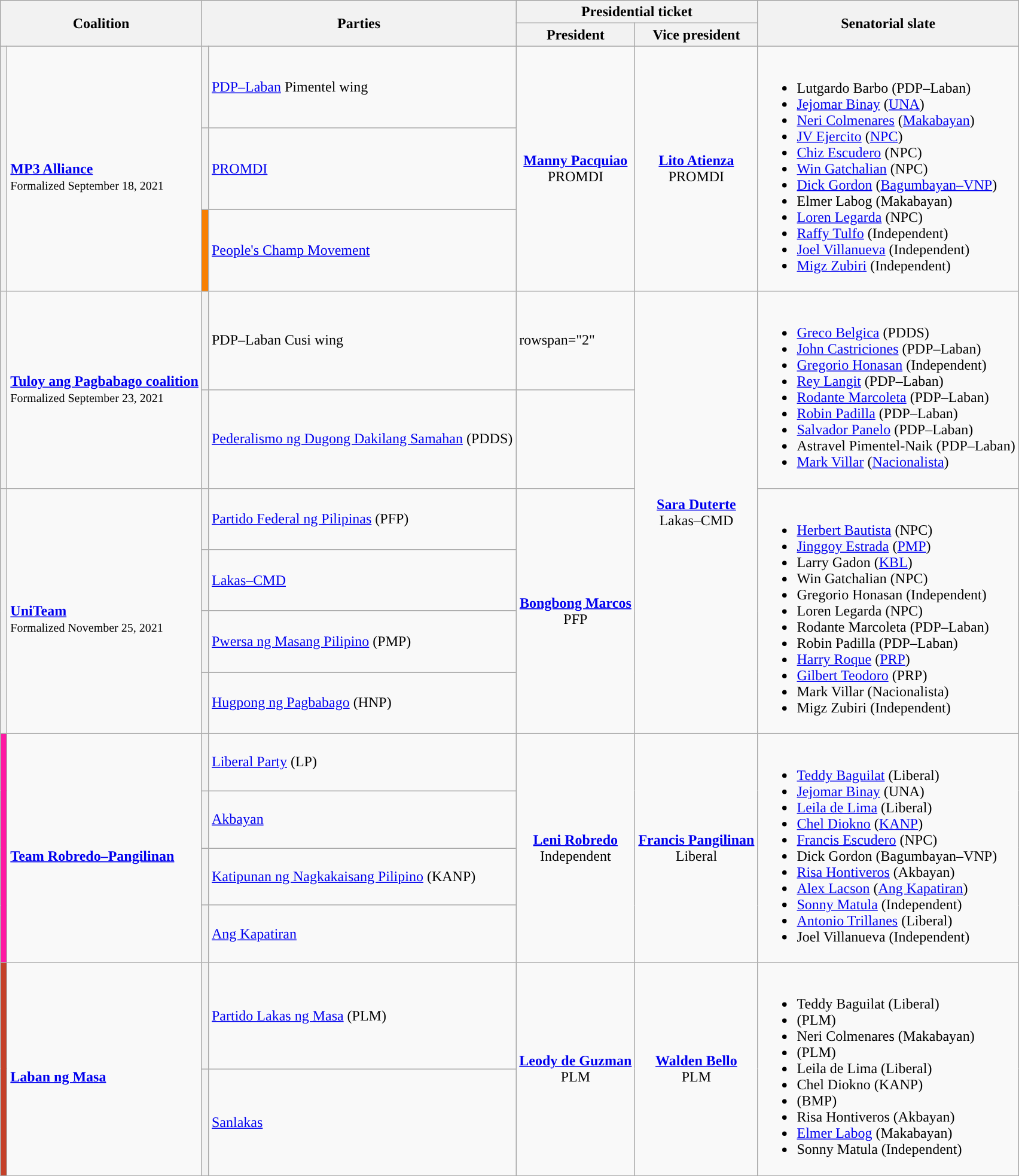<table class="wikitable">
<tr>
<th colspan="2" rowspan="2">Coalition</th>
<th colspan="2" rowspan="2">Parties</th>
<th colspan="2">Presidential ticket</th>
<th rowspan="2">Senatorial slate</th>
</tr>
<tr>
<th>President</th>
<th>Vice president</th>
</tr>
<tr>
<th rowspan="3" style="background:"></th>
<td rowspan="3"><br><strong><a href='#'>MP3 Alliance</a></strong><br><small>Formalized September 18, 2021</small></td>
<th style="background:"></th>
<td><a href='#'>PDP–Laban</a> Pimentel wing</td>
<td rowspan="3"  style="text-align:center"><strong><a href='#'>Manny Pacquiao</a></strong><br>PROMDI</td>
<td rowspan="3"  style="text-align:center"><strong><a href='#'>Lito Atienza</a></strong><br>PROMDI</td>
<td rowspan="3"><br><ul><li>Lutgardo Barbo (PDP–Laban)</li><li><a href='#'>Jejomar Binay</a> (<a href='#'>UNA</a>)</li><li><a href='#'>Neri Colmenares</a> (<a href='#'>Makabayan</a>)</li><li><a href='#'>JV Ejercito</a> (<a href='#'>NPC</a>)</li><li><a href='#'>Chiz Escudero</a> (NPC)</li><li><a href='#'>Win Gatchalian</a> (NPC)</li><li><a href='#'>Dick Gordon</a> (<a href='#'>Bagumbayan–VNP</a>)</li><li>Elmer Labog (Makabayan)</li><li><a href='#'>Loren Legarda</a> (NPC)</li><li><a href='#'>Raffy Tulfo</a> (Independent)</li><li><a href='#'>Joel Villanueva</a> (Independent)</li><li><a href='#'>Migz Zubiri</a> (Independent)</li></ul></td>
</tr>
<tr>
<th style="background:"></th>
<td><a href='#'>PROMDI</a></td>
</tr>
<tr>
<th style="background:#f77f00;"></th>
<td><a href='#'>People's Champ Movement</a></td>
</tr>
<tr>
<th rowspan="2" style="background:"></th>
<td rowspan="2"><a href='#'><strong>Tuloy ang Pagbabago coalition</strong></a><br><small>Formalized September 23, 2021</small></td>
<th style="background:"></th>
<td>PDP–Laban Cusi wing</td>
<td>rowspan="2" </td>
<td rowspan="6" style="text-align:center"><strong><a href='#'>Sara Duterte</a></strong><br>Lakas–CMD</td>
<td rowspan="2"><br><ul><li><a href='#'>Greco Belgica</a> (PDDS)</li><li><a href='#'>John Castriciones</a> (PDP–Laban)</li><li><a href='#'>Gregorio Honasan</a> (Independent)</li><li><a href='#'>Rey Langit</a> (PDP–Laban)</li><li><a href='#'>Rodante Marcoleta</a> (PDP–Laban)</li><li><a href='#'>Robin Padilla</a> (PDP–Laban)</li><li><a href='#'>Salvador Panelo</a> (PDP–Laban)</li><li>Astravel Pimentel-Naik (PDP–Laban)</li><li><a href='#'>Mark Villar</a> (<a href='#'>Nacionalista</a>)</li></ul></td>
</tr>
<tr>
<th style="background:"></th>
<td><a href='#'>Pederalismo ng Dugong Dakilang Samahan</a> (PDDS)</td>
</tr>
<tr>
<th rowspan="4" style="background:"></th>
<td rowspan="4"><br><strong><a href='#'>UniTeam</a></strong><br><small>Formalized November 25, 2021</small></td>
<th style="background:"></th>
<td><a href='#'>Partido Federal ng Pilipinas</a> (PFP)</td>
<td rowspan="4" style="text-align:center"><strong><a href='#'>Bongbong Marcos</a></strong><br>PFP</td>
<td rowspan="4"><br><ul><li><a href='#'>Herbert Bautista</a> (NPC)</li><li><a href='#'>Jinggoy Estrada</a> (<a href='#'>PMP</a>)</li><li>Larry Gadon (<a href='#'>KBL</a>)</li><li>Win Gatchalian (NPC)</li><li>Gregorio Honasan (Independent)</li><li>Loren Legarda (NPC)</li><li>Rodante Marcoleta (PDP–Laban)</li><li>Robin Padilla (PDP–Laban)</li><li><a href='#'>Harry Roque</a> (<a href='#'>PRP</a>)</li><li><a href='#'>Gilbert Teodoro</a> (PRP)</li><li>Mark Villar (Nacionalista)</li><li>Migz Zubiri (Independent)</li></ul></td>
</tr>
<tr>
<th style="background:"></th>
<td><a href='#'>Lakas–CMD</a></td>
</tr>
<tr>
<th style="background:"></th>
<td><a href='#'>Pwersa ng Masang Pilipino</a> (PMP)</td>
</tr>
<tr>
<th style="background:"></th>
<td><a href='#'>Hugpong ng Pagbabago</a> (HNP)</td>
</tr>
<tr>
<th rowspan="4" style="background:#FE18A3"></th>
<td rowspan="4"><br><strong><a href='#'>Team Robredo–Pangilinan</a></strong></td>
<th style="background:"></th>
<td><a href='#'>Liberal Party</a> (LP)</td>
<td rowspan="4" style="text-align:center"><strong><a href='#'>Leni Robredo</a></strong><br>Independent</td>
<td rowspan="4" style="text-align:center"><strong><a href='#'>Francis Pangilinan</a></strong><br>Liberal</td>
<td rowspan="4"><br><ul><li><a href='#'>Teddy Baguilat</a> (Liberal)</li><li><a href='#'>Jejomar Binay</a> (UNA)</li><li><a href='#'>Leila de Lima</a> (Liberal)</li><li><a href='#'>Chel Diokno</a> (<a href='#'>KANP</a>)</li><li><a href='#'>Francis Escudero</a> (NPC)</li><li>Dick Gordon (Bagumbayan–VNP)</li><li><a href='#'>Risa Hontiveros</a> (Akbayan)</li><li><a href='#'>Alex Lacson</a> (<a href='#'>Ang Kapatiran</a>)</li><li><a href='#'>Sonny Matula</a> (Independent)</li><li><a href='#'>Antonio Trillanes</a> (Liberal)</li><li>Joel Villanueva (Independent)</li></ul></td>
</tr>
<tr>
<th style="background:"></th>
<td><a href='#'>Akbayan</a></td>
</tr>
<tr>
<th style="background:"></th>
<td><a href='#'>Katipunan ng Nagkakaisang Pilipino</a> (KANP)</td>
</tr>
<tr>
<th style="background:"></th>
<td><a href='#'>Ang Kapatiran</a></td>
</tr>
<tr>
<th rowspan="2" style="background:#c5412a;"></th>
<td rowspan="2"><br><strong><a href='#'>Laban ng Masa</a></strong></td>
<th style="background:"></th>
<td><a href='#'>Partido Lakas ng Masa</a> (PLM)</td>
<td rowspan="2" style="text-align:center"><strong><a href='#'>Leody de Guzman</a></strong><br>PLM</td>
<td rowspan="2" style="text-align:center"><strong><a href='#'>Walden Bello</a></strong><br>PLM</td>
<td rowspan="2"><br><ul><li>Teddy Baguilat (Liberal)</li><li> (PLM)</li><li>Neri Colmenares (Makabayan)</li><li> (PLM)</li><li>Leila de Lima (Liberal)</li><li>Chel Diokno (KANP)</li><li> (BMP)</li><li>Risa Hontiveros (Akbayan)</li><li><a href='#'>Elmer Labog</a> (Makabayan)</li><li>Sonny Matula (Independent)</li></ul></td>
</tr>
<tr>
<th style="background:"></th>
<td><a href='#'>Sanlakas</a></td>
</tr>
<tr>
</tr>
</table>
